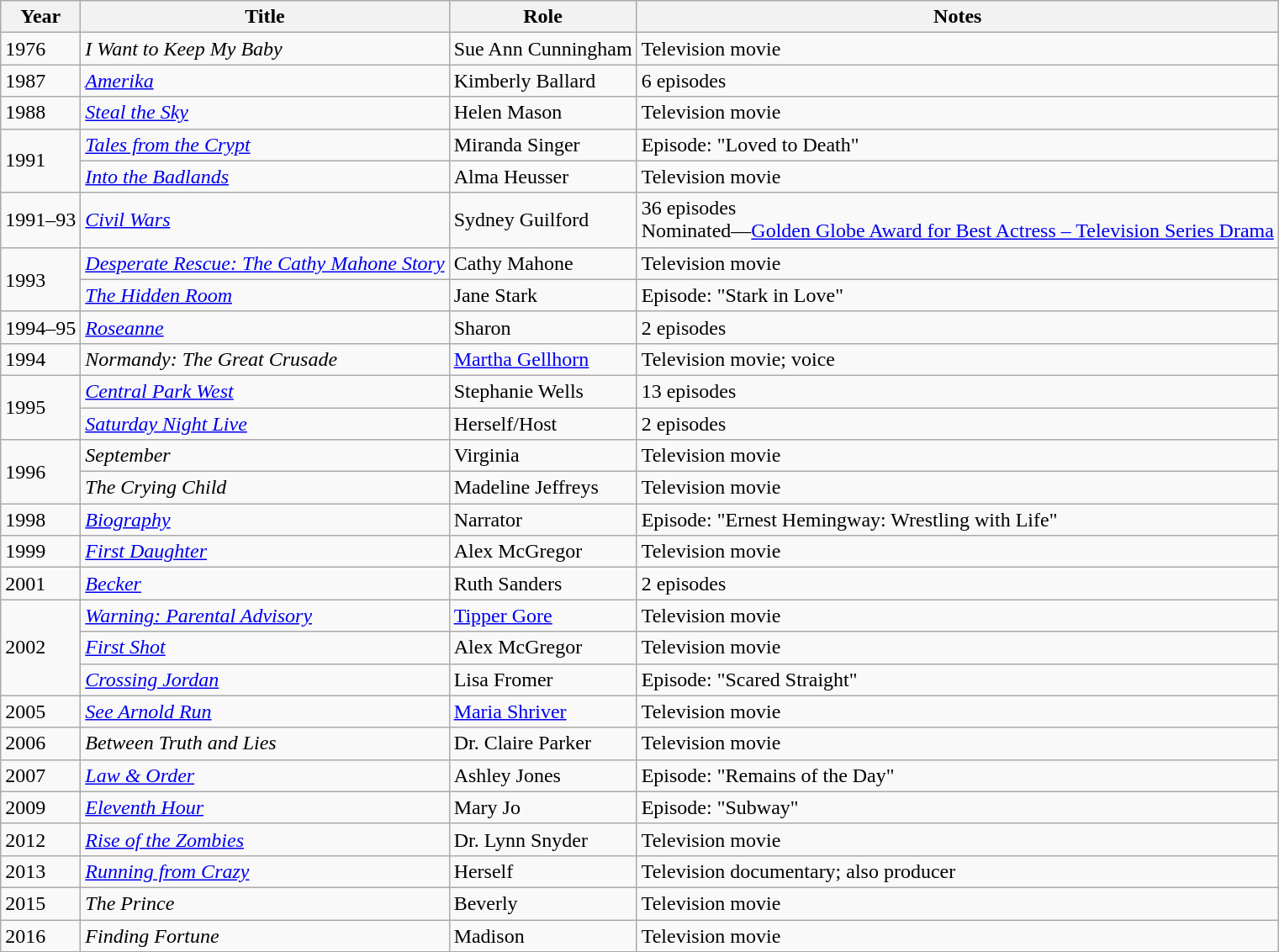<table class="wikitable sortable">
<tr>
<th>Year</th>
<th>Title</th>
<th>Role</th>
<th class="unsortable">Notes</th>
</tr>
<tr>
<td>1976</td>
<td><em>I Want to Keep My Baby</em></td>
<td>Sue Ann Cunningham</td>
<td>Television movie</td>
</tr>
<tr>
<td>1987</td>
<td><em><a href='#'>Amerika</a></em></td>
<td>Kimberly Ballard</td>
<td>6 episodes</td>
</tr>
<tr>
<td>1988</td>
<td><em><a href='#'>Steal the Sky</a></em></td>
<td>Helen Mason</td>
<td>Television movie</td>
</tr>
<tr>
<td rowspan=2>1991</td>
<td><em><a href='#'>Tales from the Crypt</a></em></td>
<td>Miranda Singer</td>
<td>Episode: "Loved to Death"</td>
</tr>
<tr>
<td><em><a href='#'>Into the Badlands</a></em></td>
<td>Alma Heusser</td>
<td>Television movie</td>
</tr>
<tr>
<td>1991–93</td>
<td><em><a href='#'>Civil Wars</a></em></td>
<td>Sydney Guilford</td>
<td>36 episodes<br>Nominated—<a href='#'>Golden Globe Award for Best Actress – Television Series Drama</a></td>
</tr>
<tr>
<td rowspan=2>1993</td>
<td><em><a href='#'>Desperate Rescue: The Cathy Mahone Story</a></em></td>
<td>Cathy Mahone</td>
<td>Television movie</td>
</tr>
<tr>
<td><em><a href='#'>The Hidden Room</a></em></td>
<td>Jane Stark</td>
<td>Episode: "Stark in Love"</td>
</tr>
<tr>
<td>1994–95</td>
<td><em><a href='#'>Roseanne</a></em></td>
<td>Sharon</td>
<td>2 episodes</td>
</tr>
<tr>
<td>1994</td>
<td><em>Normandy: The Great Crusade</em></td>
<td><a href='#'>Martha Gellhorn</a></td>
<td>Television movie; voice</td>
</tr>
<tr>
<td rowspan=2>1995</td>
<td><em><a href='#'>Central Park West</a></em></td>
<td>Stephanie Wells</td>
<td>13 episodes</td>
</tr>
<tr>
<td><em><a href='#'>Saturday Night Live</a></em></td>
<td>Herself/Host</td>
<td>2 episodes</td>
</tr>
<tr>
<td rowspan=2>1996</td>
<td><em>September</em></td>
<td>Virginia</td>
<td>Television movie</td>
</tr>
<tr>
<td><em>The Crying Child</em></td>
<td>Madeline Jeffreys</td>
<td>Television movie</td>
</tr>
<tr>
<td>1998</td>
<td><em><a href='#'>Biography</a></em></td>
<td>Narrator</td>
<td>Episode: "Ernest Hemingway: Wrestling with Life"</td>
</tr>
<tr>
<td>1999</td>
<td><em><a href='#'>First Daughter</a></em></td>
<td>Alex McGregor</td>
<td>Television movie</td>
</tr>
<tr>
<td>2001</td>
<td><em><a href='#'>Becker</a></em></td>
<td>Ruth Sanders</td>
<td>2 episodes</td>
</tr>
<tr>
<td rowspan=3>2002</td>
<td><em><a href='#'>Warning: Parental Advisory</a></em></td>
<td><a href='#'>Tipper Gore</a></td>
<td>Television movie</td>
</tr>
<tr>
<td><em><a href='#'>First Shot</a> </em></td>
<td>Alex McGregor</td>
<td>Television movie</td>
</tr>
<tr>
<td><em><a href='#'>Crossing Jordan</a></em></td>
<td>Lisa Fromer</td>
<td>Episode: "Scared Straight"</td>
</tr>
<tr>
<td>2005</td>
<td><em><a href='#'>See Arnold Run</a></em></td>
<td><a href='#'>Maria Shriver</a></td>
<td>Television movie</td>
</tr>
<tr>
<td>2006</td>
<td><em>Between Truth and Lies</em></td>
<td>Dr. Claire Parker</td>
<td>Television movie</td>
</tr>
<tr>
<td>2007</td>
<td><em><a href='#'>Law & Order</a></em></td>
<td>Ashley Jones</td>
<td>Episode: "Remains of the Day"</td>
</tr>
<tr>
<td>2009</td>
<td><em><a href='#'>Eleventh Hour</a></em></td>
<td>Mary Jo</td>
<td>Episode: "Subway"</td>
</tr>
<tr>
<td>2012</td>
<td><em><a href='#'>Rise of the Zombies</a></em></td>
<td>Dr. Lynn Snyder</td>
<td>Television movie</td>
</tr>
<tr>
<td>2013</td>
<td><em><a href='#'>Running from Crazy</a></em></td>
<td>Herself</td>
<td>Television documentary; also producer</td>
</tr>
<tr>
<td>2015</td>
<td><em>The Prince</em></td>
<td>Beverly</td>
<td>Television movie</td>
</tr>
<tr>
<td>2016</td>
<td><em>Finding Fortune</em></td>
<td>Madison</td>
<td>Television movie</td>
</tr>
</table>
